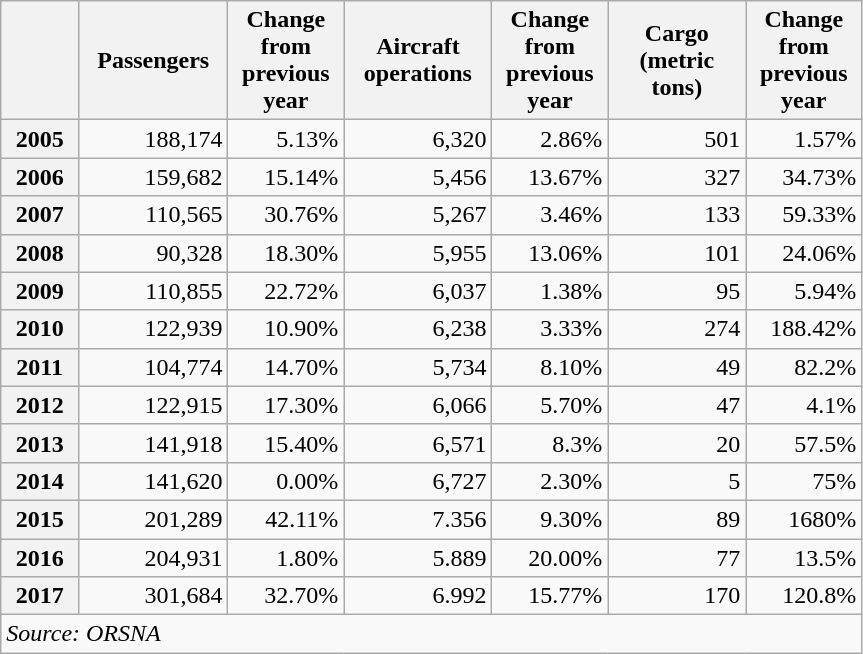<table class="wikitable"  style="text-align:right; width:575px">
<tr>
<th style="width:50px"></th>
<th style="width:100px">Passengers</th>
<th style="width:75px">Change from previous year</th>
<th style="width:100px">Aircraft operations</th>
<th style="width:75px">Change from previous year</th>
<th style="width:100px">Cargo<br>(metric tons)</th>
<th style="width:75px">Change from previous year</th>
</tr>
<tr>
<th>2005</th>
<td>188,174</td>
<td>  5.13%</td>
<td>6,320</td>
<td>  2.86%</td>
<td>501</td>
<td>  1.57%</td>
</tr>
<tr>
<th>2006</th>
<td>159,682</td>
<td> 15.14%</td>
<td>5,456</td>
<td> 13.67%</td>
<td>327</td>
<td> 34.73%</td>
</tr>
<tr>
<th>2007</th>
<td>110,565</td>
<td> 30.76%</td>
<td>5,267</td>
<td>  3.46%</td>
<td>133</td>
<td> 59.33%</td>
</tr>
<tr>
<th>2008</th>
<td>90,328</td>
<td> 18.30%</td>
<td>5,955</td>
<td> 13.06%</td>
<td>101</td>
<td> 24.06%</td>
</tr>
<tr>
<th>2009</th>
<td>110,855</td>
<td> 22.72%</td>
<td>6,037</td>
<td>  1.38%</td>
<td>95</td>
<td>  5.94%</td>
</tr>
<tr>
<th>2010</th>
<td>122,939</td>
<td> 10.90%</td>
<td>6,238</td>
<td>  3.33%</td>
<td>274</td>
<td>188.42%</td>
</tr>
<tr>
<th>2011</th>
<td>104,774</td>
<td> 14.70%</td>
<td>5,734</td>
<td>  8.10%</td>
<td>49</td>
<td> 82.2%</td>
</tr>
<tr>
<th>2012</th>
<td>122,915</td>
<td> 17.30%</td>
<td>6,066</td>
<td>  5.70%</td>
<td>47</td>
<td> 4.1%</td>
</tr>
<tr>
<th>2013</th>
<td>141,918</td>
<td> 15.40%</td>
<td>6,571</td>
<td>  8.3%</td>
<td>20</td>
<td> 57.5%</td>
</tr>
<tr>
<th>2014</th>
<td>141,620</td>
<td> 0.00%</td>
<td>6,727</td>
<td>  2.30%</td>
<td>5</td>
<td> 75%</td>
</tr>
<tr>
<th>2015</th>
<td>201,289</td>
<td> 42.11%</td>
<td>7.356</td>
<td>  9.30%</td>
<td>89</td>
<td> 1680%</td>
</tr>
<tr>
<th>2016</th>
<td>204,931</td>
<td> 1.80%</td>
<td>5.889</td>
<td>  20.00%</td>
<td>77</td>
<td> 13.5%</td>
</tr>
<tr>
<th>2017</th>
<td>301,684</td>
<td> 32.70%</td>
<td>6.992</td>
<td>  15.77%</td>
<td>170</td>
<td> 120.8%</td>
</tr>
<tr>
<td colspan=7 style="text-align:left;"><em>Source: ORSNA</em></td>
</tr>
</table>
